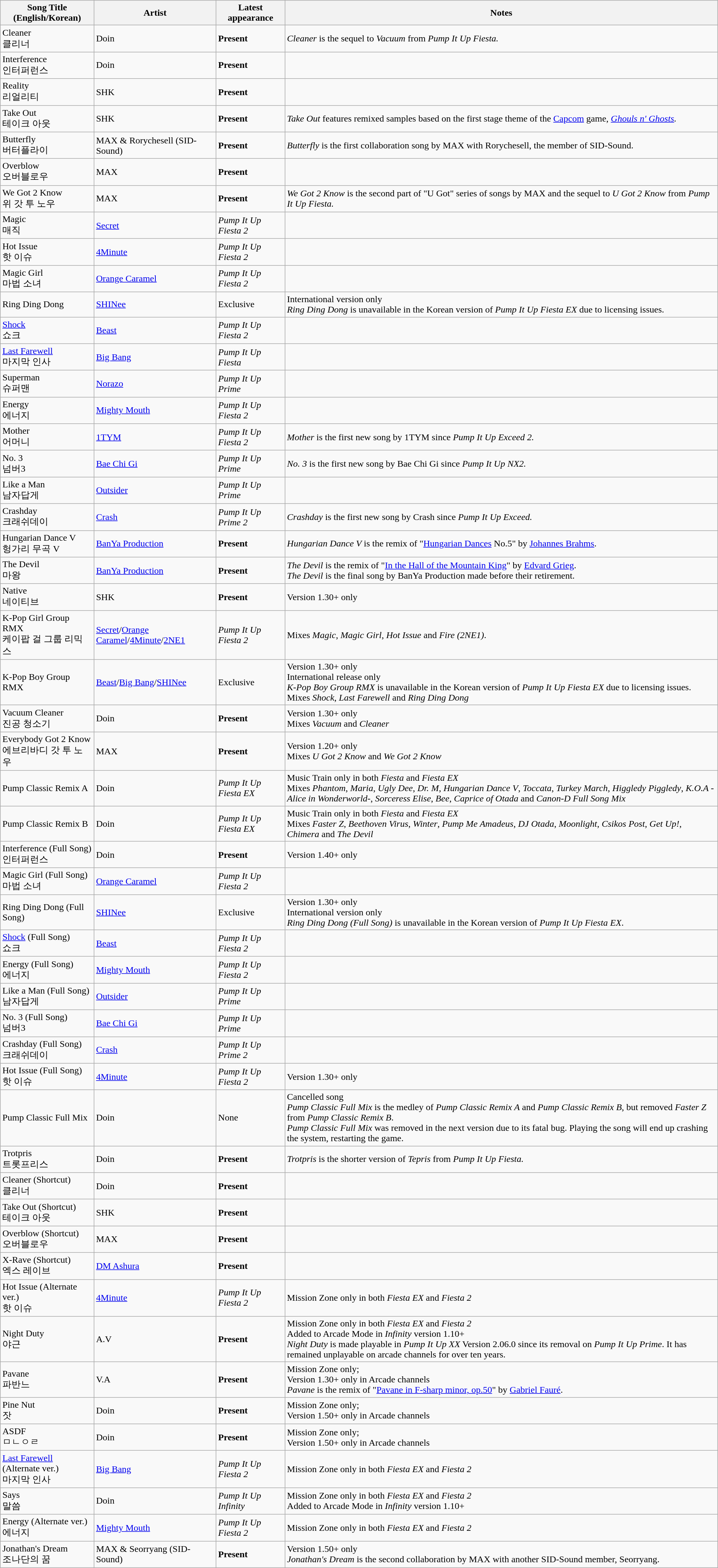<table class="wikitable sortable">
<tr>
<th>Song Title<br>(English/Korean)</th>
<th>Artist</th>
<th>Latest appearance</th>
<th>Notes</th>
</tr>
<tr>
<td>Cleaner<br>클리너</td>
<td>Doin</td>
<td><strong>Present</strong></td>
<td><em>Cleaner </em>is the sequel to <em>Vacuum </em>from <em>Pump It Up Fiesta.</em></td>
</tr>
<tr>
<td>Interference<br>인터퍼런스</td>
<td>Doin</td>
<td><strong>Present</strong></td>
<td></td>
</tr>
<tr>
<td>Reality<br>리얼리티</td>
<td>SHK</td>
<td><strong>Present</strong></td>
<td></td>
</tr>
<tr>
<td>Take Out<br>테이크 아웃</td>
<td>SHK</td>
<td><strong>Present</strong></td>
<td><em>Take Out </em>features remixed samples based on the first stage theme of the <a href='#'>Capcom</a> game, <em><a href='#'>Ghouls n' Ghosts</a>.</em></td>
</tr>
<tr>
<td>Butterfly<br>버터플라이</td>
<td>MAX & Rorychesell (SID-Sound)</td>
<td><strong>Present</strong></td>
<td><em>Butterfly </em>is the first collaboration song by MAX with Rorychesell, the member of SID-Sound.</td>
</tr>
<tr>
<td>Overblow<br>오버블로우</td>
<td>MAX</td>
<td><strong>Present</strong></td>
<td></td>
</tr>
<tr>
<td>We Got 2 Know<br>위 갓 투 노우</td>
<td>MAX</td>
<td><strong>Present</strong></td>
<td><em>We Got 2 Know</em> is the second part of "U Got" series of songs by MAX and the sequel to <em>U Got 2 Know</em> from <em>Pump It Up Fiesta.</em></td>
</tr>
<tr>
<td>Magic<br>매직</td>
<td><a href='#'>Secret</a></td>
<td><em>Pump It Up Fiesta 2</em></td>
<td></td>
</tr>
<tr>
<td>Hot Issue<br>핫 이슈</td>
<td><a href='#'>4Minute</a></td>
<td><em>Pump It Up Fiesta 2</em></td>
<td></td>
</tr>
<tr>
<td>Magic Girl<br>마법 소녀</td>
<td><a href='#'>Orange Caramel</a></td>
<td><em>Pump It Up Fiesta 2</em></td>
<td></td>
</tr>
<tr>
<td>Ring Ding Dong</td>
<td><a href='#'>SHINee</a></td>
<td>Exclusive</td>
<td>International version only<br><em>Ring Ding Dong</em> is unavailable in the Korean version of <em>Pump It Up Fiesta EX</em> due to licensing issues.</td>
</tr>
<tr>
<td><a href='#'>Shock</a><br>쇼크</td>
<td><a href='#'>Beast</a></td>
<td><em>Pump It Up Fiesta 2</em></td>
<td></td>
</tr>
<tr>
<td><a href='#'>Last Farewell</a><br>마지막 인사</td>
<td><a href='#'>Big Bang</a></td>
<td><em>Pump It Up Fiesta </em></td>
<td></td>
</tr>
<tr>
<td>Superman<br>슈퍼맨</td>
<td><a href='#'>Norazo</a></td>
<td><em>Pump It Up Prime</em></td>
<td></td>
</tr>
<tr>
<td>Energy<br>에너지</td>
<td><a href='#'>Mighty Mouth</a></td>
<td><em>Pump It Up Fiesta 2</em></td>
<td></td>
</tr>
<tr>
<td>Mother<br>어머니</td>
<td><a href='#'>1TYM</a></td>
<td><em>Pump It Up Fiesta 2</em></td>
<td><em>Mother </em>is the first new song by 1TYM since <em>Pump It Up Exceed 2.</em></td>
</tr>
<tr>
<td>No. 3<br>넘버3</td>
<td><a href='#'>Bae Chi Gi</a></td>
<td><em>Pump It Up Prime</em></td>
<td><em>No. 3 </em>is the first new song by Bae Chi Gi since<em> Pump It Up NX2.</em></td>
</tr>
<tr>
<td>Like a Man<br>남자답게</td>
<td><a href='#'>Outsider</a></td>
<td><em>Pump It Up Prime</em></td>
<td></td>
</tr>
<tr>
<td>Crashday<br>크래쉬데이</td>
<td><a href='#'>Crash</a></td>
<td><em>Pump It Up Prime 2</em></td>
<td><em>Crashday </em>is the first new song by Crash since <em>Pump It Up Exceed.</em></td>
</tr>
<tr>
<td>Hungarian Dance V<br>헝가리 무곡 V</td>
<td><a href='#'>BanYa Production</a></td>
<td><strong>Present</strong></td>
<td><em>Hungarian Dance V </em>is the remix of "<a href='#'>Hungarian Dances</a> No.5" by <a href='#'>Johannes Brahms</a>.</td>
</tr>
<tr>
<td>The Devil<br>마왕</td>
<td><a href='#'>BanYa Production</a></td>
<td><strong>Present</strong></td>
<td><em>The Devil </em>is the remix of "<a href='#'>In the Hall of the Mountain King</a>" by <a href='#'>Edvard Grieg</a>.<br><em>The Devil </em>is the final song by BanYa Production made before their retirement.</td>
</tr>
<tr>
<td>Native<br>네이티브</td>
<td>SHK</td>
<td><strong>Present</strong></td>
<td>Version 1.30+ only</td>
</tr>
<tr>
<td>K-Pop Girl Group RMX<br>케이팝 걸 그룹 리믹스</td>
<td><a href='#'>Secret</a>/<a href='#'>Orange Caramel</a>/<a href='#'>4Minute</a>/<a href='#'>2NE1</a></td>
<td><em>Pump It Up Fiesta 2</em></td>
<td>Mixes <em>Magic</em>, <em>Magic Girl</em>, <em>Hot Issue</em> and <em>Fire (2NE1)</em>.</td>
</tr>
<tr>
<td>K-Pop Boy Group RMX</td>
<td><a href='#'>Beast</a>/<a href='#'>Big Bang</a>/<a href='#'>SHINee</a></td>
<td>Exclusive</td>
<td>Version 1.30+ only<br>International release only<br><em>K-Pop Boy Group RMX</em> is unavailable in the Korean version of <em>Pump It Up Fiesta EX</em> due to licensing issues.<br>Mixes <em>Shock</em>, <em>Last Farewell</em> and <em>Ring Ding Dong</em></td>
</tr>
<tr>
<td>Vacuum Cleaner<br>진공 청소기</td>
<td>Doin</td>
<td><strong>Present</strong></td>
<td>Version 1.30+ only<br>Mixes <em>Vacuum</em> and <em>Cleaner</em></td>
</tr>
<tr>
<td>Everybody Got 2 Know<br>에브리바디 갓 투 노우</td>
<td>MAX</td>
<td><strong>Present</strong></td>
<td>Version 1.20+ only<br>Mixes <em>U Got 2 Know</em> and <em>We Got 2 Know</em></td>
</tr>
<tr>
<td>Pump Classic Remix A</td>
<td>Doin</td>
<td><em>Pump It Up Fiesta EX</em></td>
<td>Music Train only in both <em>Fiesta</em> and <em>Fiesta EX</em><br>Mixes <em>Phantom</em>, <em>Maria</em>, <em>Ugly Dee</em>, <em>Dr. M</em>, <em>Hungarian Dance V</em>, <em>Toccata</em>, <em>Turkey March</em>, <em>Higgledy Piggledy</em>, <em>K.O.A -Alice in Wonderworld-</em>, <em>Sorceress Elise</em>, <em>Bee</em>, <em>Caprice of Otada</em> and <em>Canon-D Full Song Mix</em></td>
</tr>
<tr>
<td>Pump Classic Remix B</td>
<td>Doin</td>
<td><em>Pump It Up Fiesta EX</em></td>
<td>Music Train only in both <em>Fiesta</em> and <em>Fiesta EX</em><br>Mixes <em>Faster Z</em>, <em>Beethoven Virus</em>, <em>Winter</em>, <em>Pump Me Amadeus</em>, <em>DJ Otada</em>, <em>Moonlight</em>, <em>Csikos Post</em>, <em>Get Up!</em>, <em>Chimera</em> and <em>The Devil</em></td>
</tr>
<tr>
<td>Interference (Full Song)<br>인터퍼런스</td>
<td>Doin</td>
<td><strong>Present</strong></td>
<td>Version 1.40+ only</td>
</tr>
<tr>
<td>Magic Girl (Full Song)<br>마법 소녀</td>
<td><a href='#'>Orange Caramel</a></td>
<td><em>Pump It Up Fiesta 2</em></td>
<td></td>
</tr>
<tr>
<td>Ring Ding Dong (Full Song)</td>
<td><a href='#'>SHINee</a></td>
<td>Exclusive</td>
<td>Version 1.30+ only<br>International version only<br><em>Ring Ding Dong (Full Song)</em> is unavailable in the Korean version of <em>Pump It Up Fiesta EX</em>.</td>
</tr>
<tr>
<td><a href='#'>Shock</a> (Full Song)<br>쇼크</td>
<td><a href='#'>Beast</a></td>
<td><em>Pump It Up Fiesta 2</em></td>
<td></td>
</tr>
<tr>
<td>Energy (Full Song)<br>에너지</td>
<td><a href='#'>Mighty Mouth</a></td>
<td><em>Pump It Up Fiesta 2</em></td>
<td></td>
</tr>
<tr>
<td>Like a Man (Full Song)<br>남자답게</td>
<td><a href='#'>Outsider</a></td>
<td><em>Pump It Up Prime</em></td>
<td></td>
</tr>
<tr>
<td>No. 3 (Full Song)<br>넘버3</td>
<td><a href='#'>Bae Chi Gi</a></td>
<td><em>Pump It Up Prime</em></td>
<td></td>
</tr>
<tr>
<td>Crashday (Full Song)<br>크래쉬데이</td>
<td><a href='#'>Crash</a></td>
<td><em>Pump It Up Prime 2</em></td>
<td></td>
</tr>
<tr>
<td>Hot Issue (Full Song)<br>핫 이슈</td>
<td><a href='#'>4Minute</a></td>
<td><em>Pump It Up Fiesta 2</em></td>
<td>Version 1.30+ only</td>
</tr>
<tr>
<td>Pump Classic Full Mix</td>
<td>Doin</td>
<td>None</td>
<td>Cancelled song<br><em>Pump Classic Full Mix</em> is the medley of <em>Pump Classic Remix A</em> and <em>Pump Classic Remix B</em>, but removed <em>Faster Z</em> from <em>Pump Classic Remix B</em>.<br><em>Pump Classic Full Mix</em> was removed in the next version due to its fatal bug. Playing the song will end up crashing the system, restarting the game.</td>
</tr>
<tr>
<td>Trotpris<br>트롯프리스</td>
<td>Doin</td>
<td><strong>Present</strong></td>
<td><em>Trotpris </em>is the shorter version of <em>Tepris </em>from <em>Pump It Up Fiesta.</em></td>
</tr>
<tr>
<td>Cleaner (Shortcut)<br>클리너</td>
<td>Doin</td>
<td><strong>Present</strong></td>
<td></td>
</tr>
<tr>
<td>Take Out (Shortcut)<br>테이크 아웃</td>
<td>SHK</td>
<td><strong>Present</strong></td>
<td></td>
</tr>
<tr>
<td>Overblow (Shortcut)<br>오버블로우</td>
<td>MAX</td>
<td><strong>Present</strong></td>
<td></td>
</tr>
<tr>
<td>X-Rave (Shortcut)<br>엑스 레이브</td>
<td><a href='#'>DM Ashura</a></td>
<td><strong>Present</strong></td>
<td></td>
</tr>
<tr>
<td>Hot Issue (Alternate ver.)<br>핫 이슈</td>
<td><a href='#'>4Minute</a></td>
<td><em>Pump It Up Fiesta 2</em></td>
<td>Mission Zone only in both <em>Fiesta EX</em> and <em>Fiesta 2</em></td>
</tr>
<tr>
<td>Night Duty<br>야근</td>
<td>A.V</td>
<td><strong>Present</strong></td>
<td>Mission Zone only in both <em>Fiesta EX</em> and <em>Fiesta 2</em><br>Added to Arcade Mode in <em>Infinity</em> version 1.10+<br><em>Night Duty</em> is made playable in <em>Pump It Up XX</em> Version 2.06.0 since its removal on <em>Pump It Up Prime</em>. It has remained unplayable on arcade channels for over ten years.</td>
</tr>
<tr>
<td>Pavane<br>파반느</td>
<td>V.A</td>
<td><strong>Present</strong></td>
<td>Mission Zone only;<br>Version 1.30+ only in Arcade channels<br><em>Pavane</em> is the remix of "<a href='#'>Pavane in F-sharp minor, op.50</a>" by <a href='#'>Gabriel Fauré</a>.</td>
</tr>
<tr>
<td>Pine Nut<br>잣</td>
<td>Doin</td>
<td><strong>Present</strong></td>
<td>Mission Zone only;<br>Version 1.50+ only in Arcade channels</td>
</tr>
<tr>
<td>ASDF<br>ㅁㄴㅇㄹ</td>
<td>Doin</td>
<td><strong>Present</strong></td>
<td>Mission Zone only;<br>Version 1.50+ only in Arcade channels</td>
</tr>
<tr>
<td><a href='#'>Last Farewell</a> (Alternate ver.)<br>마지막 인사</td>
<td><a href='#'>Big Bang</a></td>
<td><em>Pump It Up Fiesta 2</em></td>
<td>Mission Zone only in both <em>Fiesta EX</em> and <em>Fiesta 2</em></td>
</tr>
<tr>
<td>Says<br>말씀</td>
<td>Doin</td>
<td><em>Pump It Up Infinity</em></td>
<td>Mission Zone only in both <em>Fiesta EX</em> and <em>Fiesta 2</em><br>Added to Arcade Mode in <em>Infinity</em> version 1.10+</td>
</tr>
<tr>
<td>Energy (Alternate ver.)<br>에너지</td>
<td><a href='#'>Mighty Mouth</a></td>
<td><em>Pump It Up Fiesta 2</em></td>
<td>Mission Zone only in both <em>Fiesta EX</em> and <em>Fiesta 2</em></td>
</tr>
<tr>
<td>Jonathan's Dream<br>조나단의 꿈</td>
<td>MAX & Seorryang (SID-Sound)</td>
<td><strong>Present</strong></td>
<td>Version 1.50+ only<br><em>Jonathan's Dream </em>is the second collaboration by MAX with another SID-Sound member, Seorryang.</td>
</tr>
</table>
